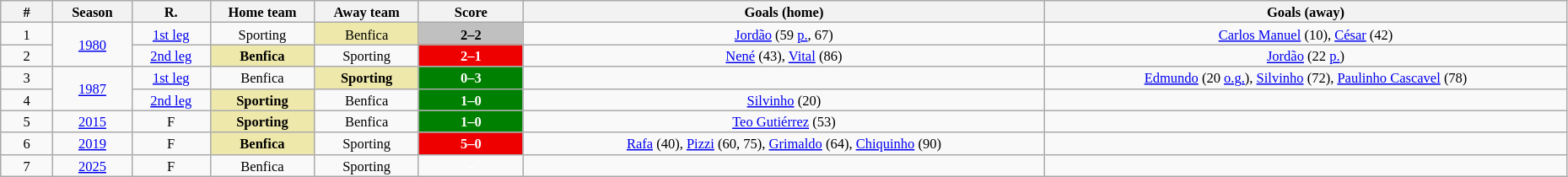<table class="wikitable" style="width:98%; margin:0 left; font-size: 11px">
<tr>
<th width=2%>#</th>
<th class="unsortable" width=3%>Season</th>
<th width=3%>R.</th>
<th width=4%>Home team</th>
<th width=4%>Away team</th>
<th width=4%>Score</th>
<th width=20%>Goals (home)</th>
<th width=20%>Goals (away)</th>
</tr>
<tr style="text-align:center;">
<td>1</td>
<td rowspan="2"><a href='#'>1980</a></td>
<td><a href='#'>1st leg</a></td>
<td>Sporting</td>
<td bgcolor="#EEE8AA">Benfica</td>
<td style="color:black; background:silver"><strong>2–2</strong></td>
<td><a href='#'>Jordão</a> (59 <a href='#'>p.</a>, 67)</td>
<td><a href='#'>Carlos Manuel</a> (10), <a href='#'>César</a> (42)</td>
</tr>
<tr style="text-align:center;">
<td>2</td>
<td><a href='#'>2nd leg</a></td>
<td bgcolor="#EEE8AA"><strong>Benfica</strong></td>
<td>Sporting</td>
<td style="color:white; background:#EF0000"><strong>2–1</strong></td>
<td><a href='#'>Nené</a> (43), <a href='#'>Vital</a> (86)</td>
<td><a href='#'>Jordão</a> (22 <a href='#'>p.</a>)</td>
</tr>
<tr style="text-align:center;">
<td>3</td>
<td rowspan="2"><a href='#'>1987</a></td>
<td><a href='#'>1st leg</a></td>
<td>Benfica</td>
<td bgcolor="#EEE8AA"><strong>Sporting</strong></td>
<td style="color:white; background:green"><strong>0–3</strong></td>
<td></td>
<td><a href='#'>Edmundo</a> (20 <a href='#'>o.g.</a>), <a href='#'>Silvinho</a> (72), <a href='#'>Paulinho Cascavel</a> (78)</td>
</tr>
<tr style="text-align:center;">
<td>4</td>
<td><a href='#'>2nd leg</a></td>
<td bgcolor="#EEE8AA"><strong>Sporting</strong></td>
<td>Benfica</td>
<td style="color:white; background:green"><strong>1–0</strong></td>
<td><a href='#'>Silvinho</a> (20)</td>
<td></td>
</tr>
<tr style="text-align:center;">
<td>5</td>
<td><a href='#'>2015</a></td>
<td>F</td>
<td bgcolor="#EEE8AA"><strong>Sporting</strong></td>
<td>Benfica</td>
<td style="color:white; background:green"><strong>1–0</strong></td>
<td><a href='#'>Teo Gutiérrez</a> (53)</td>
<td></td>
</tr>
<tr style="text-align:center;">
<td>6</td>
<td><a href='#'>2019</a></td>
<td>F</td>
<td bgcolor="#EEE8AA"><strong>Benfica</strong></td>
<td>Sporting</td>
<td style="color:white; background:#EF0000"><strong>5–0</strong></td>
<td><a href='#'>Rafa</a> (40), <a href='#'>Pizzi</a> (60, 75), <a href='#'>Grimaldo</a> (64), <a href='#'>Chiquinho</a> (90)</td>
<td></td>
</tr>
<tr style="text-align:center;">
<td>7</td>
<td><a href='#'>2025</a></td>
<td>F</td>
<td>Benfica</td>
<td>Sporting</td>
<td style="color:white; background:"><strong>–</strong></td>
<td></td>
<td></td>
</tr>
</table>
